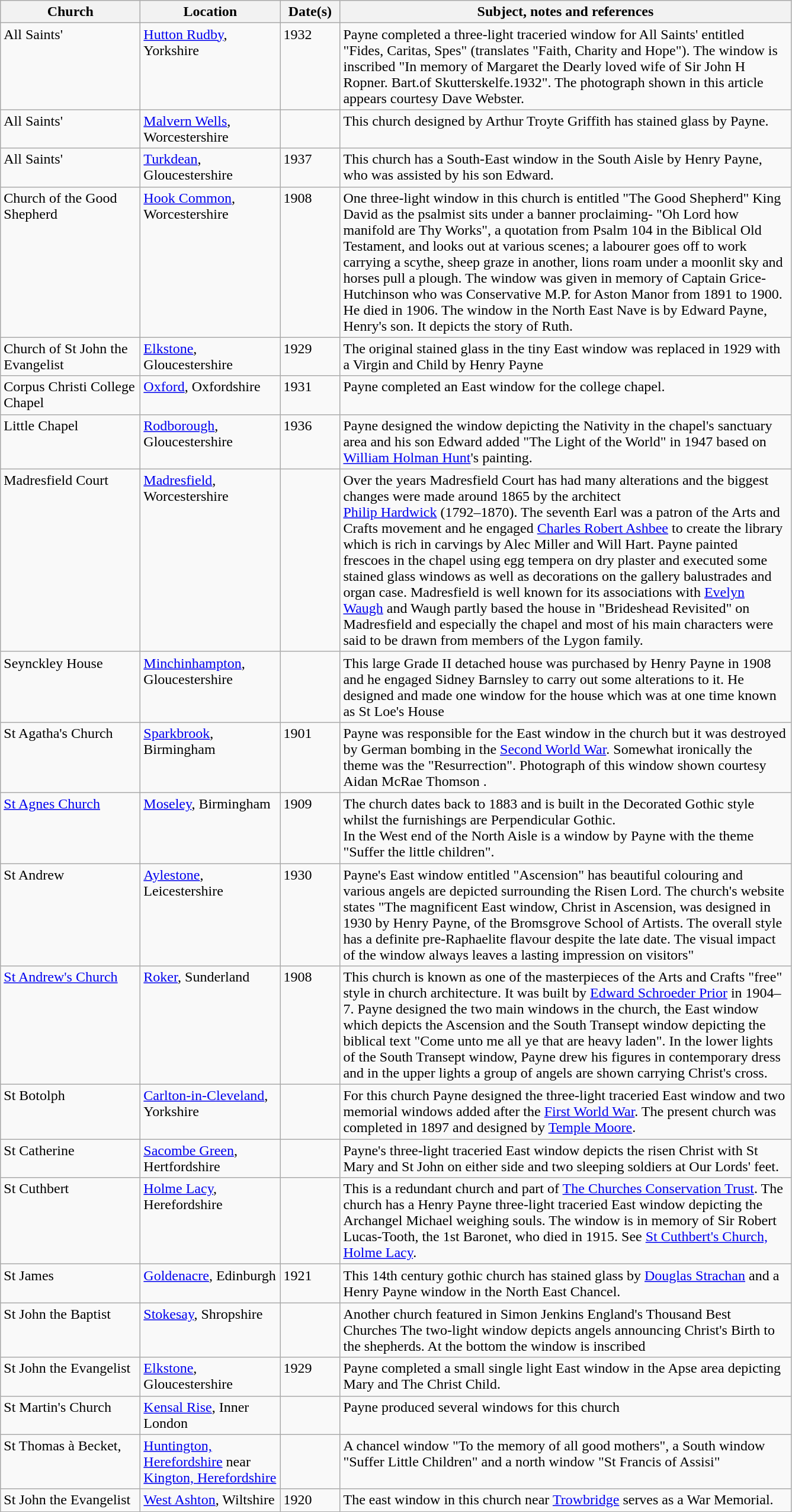<table class="wikitable sortable">
<tr>
<th style="width:150px">Church</th>
<th style="width:150px">Location</th>
<th style="width:60px">Date(s)</th>
<th style="width:500px" class="unsortable">Subject, notes and references</th>
</tr>
<tr valign="top">
<td>All Saints'</td>
<td><a href='#'>Hutton Rudby</a>, Yorkshire</td>
<td>1932</td>
<td>Payne completed a three-light traceried window for All Saints' entitled "Fides, Caritas, Spes" (translates "Faith, Charity and Hope").  The window is inscribed "In memory of Margaret the Dearly loved wife of Sir John H Ropner. Bart.of Skutterskelfe.1932". The photograph shown in this article appears courtesy Dave Webster.</td>
</tr>
<tr valign="top">
<td>All Saints'</td>
<td><a href='#'>Malvern Wells</a>, Worcestershire</td>
<td></td>
<td>This church designed by Arthur Troyte Griffith has stained glass by Payne.</td>
</tr>
<tr valign="top">
<td>All Saints'</td>
<td><a href='#'>Turkdean</a>, Gloucestershire</td>
<td>1937</td>
<td>This church has a South-East window in the South Aisle by Henry Payne, who was assisted by his son Edward.</td>
</tr>
<tr valign="top">
<td>Church of the Good Shepherd</td>
<td><a href='#'>Hook Common</a>, Worcestershire</td>
<td>1908</td>
<td>One three-light window in this church is entitled "The Good Shepherd"   King David as the psalmist sits under a banner proclaiming- "Oh Lord how manifold are Thy Works", a quotation from Psalm 104 in the Biblical Old Testament, and looks out at various scenes; a labourer goes off to work carrying a scythe, sheep graze in another, lions roam under a moonlit sky and horses pull a plough. The window was given in memory of Captain Grice-Hutchinson who was Conservative M.P. for Aston Manor from 1891 to 1900. He died in 1906.  The window in the North East Nave is by Edward Payne, Henry's son. It depicts the story of Ruth.</td>
</tr>
<tr valign="top">
<td>Church of St John the Evangelist</td>
<td><a href='#'>Elkstone</a>, Gloucestershire</td>
<td>1929</td>
<td>The original stained glass in the tiny East window was replaced in 1929 with a Virgin and Child by Henry Payne</td>
</tr>
<tr valign="top">
<td>Corpus Christi College Chapel</td>
<td><a href='#'>Oxford</a>, Oxfordshire</td>
<td>1931</td>
<td>Payne completed an East window for the college chapel.</td>
</tr>
<tr valign="top">
<td>Little Chapel</td>
<td><a href='#'>Rodborough</a>, Gloucestershire</td>
<td>1936</td>
<td>Payne designed the window depicting the Nativity in the chapel's sanctuary area and his son Edward added "The Light of the World" in 1947 based on <a href='#'>William Holman Hunt</a>'s painting.</td>
</tr>
<tr valign="top">
<td>Madresfield Court</td>
<td><a href='#'>Madresfield</a>, Worcestershire</td>
<td></td>
<td>Over the years Madresfield Court has had many alterations and the biggest changes were made around 1865 by the architect<br><a href='#'>Philip Hardwick</a> (1792–1870).  The seventh Earl was a patron of the Arts and Crafts movement and he engaged <a href='#'>Charles Robert Ashbee</a> to create the library which is rich in carvings by Alec Miller and Will Hart.  Payne painted frescoes in the chapel using egg tempera on dry plaster and executed some stained glass windows as well as decorations on the gallery balustrades and organ case.  Madresfield is well known for its associations with <a href='#'>Evelyn Waugh</a> and Waugh partly based the house in "Brideshead Revisited" on Madresfield and especially the chapel and most of his main characters were said to be drawn from members of the Lygon family.</td>
</tr>
<tr valign="top">
<td>Seynckley House</td>
<td><a href='#'>Minchinhampton</a>, Gloucestershire</td>
<td></td>
<td>This large Grade II detached house was purchased by Henry Payne in 1908 and he engaged Sidney Barnsley to carry out some alterations to it. He designed and made one window for the house which was at one time known as St Loe's House</td>
</tr>
<tr valign="top">
<td>St Agatha's Church</td>
<td><a href='#'>Sparkbrook</a>, Birmingham</td>
<td>1901</td>
<td>Payne was responsible for the East window in the church but it was destroyed by German bombing in the <a href='#'>Second World War</a>.  Somewhat ironically the theme was the "Resurrection". Photograph of this window shown courtesy Aidan McRae Thomson .</td>
</tr>
<tr valign="top">
<td><a href='#'>St Agnes Church</a></td>
<td><a href='#'>Moseley</a>, Birmingham</td>
<td>1909</td>
<td>The church dates back to 1883 and is built in the Decorated Gothic style whilst the furnishings are Perpendicular Gothic.<br>In the West end of the North Aisle is a window by Payne with the theme "Suffer the little children".</td>
</tr>
<tr valign="top">
<td>St Andrew</td>
<td><a href='#'>Aylestone</a>, Leicestershire</td>
<td>1930</td>
<td>Payne's East window entitled "Ascension" has beautiful colouring and various angels are depicted surrounding the Risen Lord.  The church's website states "The magnificent East window, Christ in Ascension, was designed in 1930 by Henry Payne, of the Bromsgrove School of Artists. The overall style has a definite pre-Raphaelite flavour despite the late date. The visual impact of the window always leaves a lasting impression on visitors"</td>
</tr>
<tr valign="top">
<td><a href='#'>St Andrew's Church</a></td>
<td><a href='#'>Roker</a>, Sunderland</td>
<td>1908</td>
<td>This church is known as one of the masterpieces of the Arts and Crafts "free" style in church architecture. It was built by <a href='#'>Edward Schroeder Prior</a> in 1904–7. Payne designed the two main windows in the church, the East window which depicts the Ascension and the South Transept window depicting the biblical text "Come unto me all ye that are heavy laden".  In the lower lights of the South Transept window, Payne drew his figures in contemporary dress and in the upper lights a group of angels are shown carrying Christ's cross.</td>
</tr>
<tr valign="top">
<td>St Botolph</td>
<td><a href='#'>Carlton-in-Cleveland</a>, Yorkshire</td>
<td></td>
<td>For this church Payne designed the three-light traceried East window and two memorial windows added after the <a href='#'>First World War</a>. The present church was completed in 1897 and designed by <a href='#'>Temple Moore</a>.</td>
</tr>
<tr valign="top">
<td>St Catherine</td>
<td><a href='#'>Sacombe Green</a>, Hertfordshire</td>
<td></td>
<td>Payne's three-light traceried East window depicts the risen Christ with St Mary and St John on either side and two sleeping soldiers at Our Lords' feet.</td>
</tr>
<tr valign="top">
<td>St Cuthbert</td>
<td><a href='#'>Holme Lacy</a>, Herefordshire</td>
<td></td>
<td>This is a redundant church and part of <a href='#'>The Churches Conservation Trust</a>.  The church has a Henry Payne three-light traceried East window depicting the Archangel Michael weighing souls. The window is in memory of Sir Robert Lucas-Tooth, the 1st Baronet, who died in 1915. See <a href='#'>St Cuthbert's Church, Holme Lacy</a>.</td>
</tr>
<tr valign="top">
<td>St James</td>
<td><a href='#'>Goldenacre</a>, Edinburgh</td>
<td>1921</td>
<td>This 14th century gothic church has stained glass by <a href='#'>Douglas Strachan</a> and a Henry Payne window in the North East Chancel.</td>
</tr>
<tr valign="top">
<td>St John the Baptist</td>
<td><a href='#'>Stokesay</a>, Shropshire</td>
<td></td>
<td>Another church featured in Simon Jenkins England's Thousand Best Churches The two-light window depicts angels announcing Christ's Birth to the shepherds. At the bottom the window is inscribed<br></td>
</tr>
<tr valign="top">
<td>St John the Evangelist</td>
<td><a href='#'>Elkstone</a>, Gloucestershire</td>
<td>1929</td>
<td>Payne completed a small single light East window in the Apse area depicting Mary and The Christ Child.</td>
</tr>
<tr valign="top">
<td>St Martin's Church</td>
<td><a href='#'>Kensal Rise</a>, Inner London</td>
<td></td>
<td>Payne produced several windows for this church</td>
</tr>
<tr valign="top">
<td>St Thomas à Becket,</td>
<td><a href='#'>Huntington, Herefordshire</a> near <a href='#'>Kington, Herefordshire</a></td>
<td></td>
<td Payne produced three windows for this church>A chancel window "To the memory of all good mothers", a South window "Suffer Little Children" and a north window "St Francis of Assisi"</td>
</tr>
<tr valign="top">
<td>St John the Evangelist</td>
<td><a href='#'>West Ashton</a>, Wiltshire</td>
<td>1920</td>
<td>The east window in this church near <a href='#'>Trowbridge</a> serves as a War Memorial.</td>
</tr>
</table>
